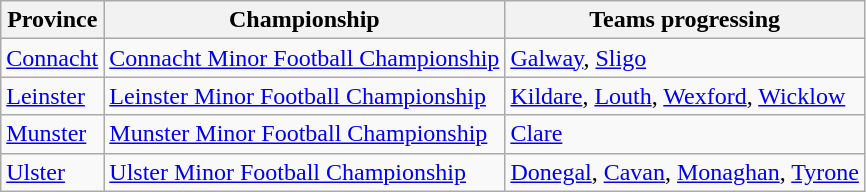<table class=wikitable>
<tr>
<th>Province</th>
<th>Championship</th>
<th>Teams progressing</th>
</tr>
<tr>
<td><a href='#'>Connacht</a></td>
<td><a href='#'>Connacht Minor Football Championship</a></td>
<td><a href='#'>Galway</a>, <a href='#'>Sligo</a></td>
</tr>
<tr>
<td><a href='#'>Leinster</a></td>
<td><a href='#'>Leinster Minor Football Championship</a></td>
<td><a href='#'>Kildare</a>, <a href='#'>Louth</a>, <a href='#'>Wexford</a>, <a href='#'>Wicklow</a></td>
</tr>
<tr>
<td><a href='#'>Munster</a></td>
<td><a href='#'>Munster Minor Football Championship</a></td>
<td><a href='#'>Clare</a></td>
</tr>
<tr>
<td><a href='#'>Ulster</a></td>
<td><a href='#'>Ulster Minor Football Championship</a></td>
<td><a href='#'>Donegal</a>, <a href='#'>Cavan</a>, <a href='#'>Monaghan</a>, <a href='#'>Tyrone</a></td>
</tr>
</table>
